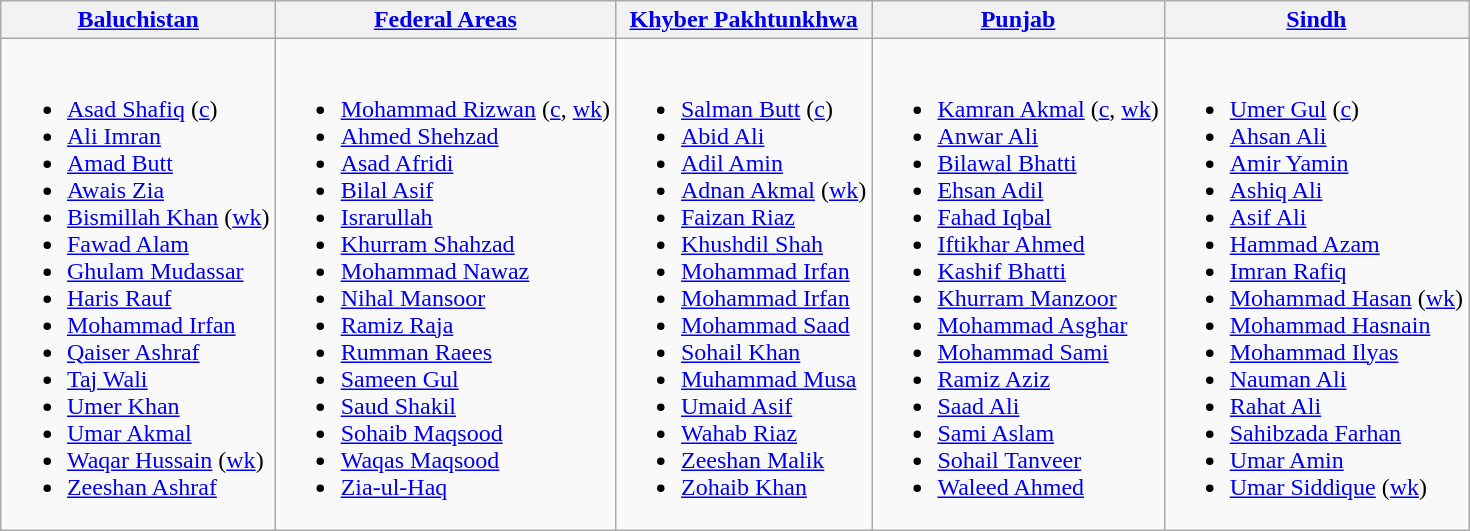<table class="wikitable" style="text-align:left; margin:auto">
<tr>
<th style="width=20%;"><a href='#'>Baluchistan</a></th>
<th style="width=20%;"><a href='#'>Federal Areas</a></th>
<th style="width=20%;"><a href='#'>Khyber Pakhtunkhwa</a></th>
<th style="width=20%;"><a href='#'>Punjab</a></th>
<th style="width=20%;"><a href='#'>Sindh</a></th>
</tr>
<tr>
<td valign=top><br><ul><li><a href='#'>Asad Shafiq</a> (<a href='#'>c</a>)</li><li><a href='#'>Ali Imran</a></li><li><a href='#'>Amad Butt</a></li><li><a href='#'>Awais Zia</a></li><li><a href='#'>Bismillah Khan</a> (<a href='#'>wk</a>)</li><li><a href='#'>Fawad Alam</a></li><li><a href='#'>Ghulam Mudassar</a></li><li><a href='#'>Haris Rauf</a></li><li><a href='#'>Mohammad Irfan</a></li><li><a href='#'>Qaiser Ashraf</a></li><li><a href='#'>Taj Wali</a></li><li><a href='#'>Umer Khan</a></li><li><a href='#'>Umar Akmal</a></li><li><a href='#'>Waqar Hussain</a> (<a href='#'>wk</a>)</li><li><a href='#'>Zeeshan Ashraf</a></li></ul></td>
<td valign=top><br><ul><li><a href='#'>Mohammad Rizwan</a> (<a href='#'>c</a>, <a href='#'>wk</a>)</li><li><a href='#'>Ahmed Shehzad</a></li><li><a href='#'>Asad Afridi</a></li><li><a href='#'>Bilal Asif</a></li><li><a href='#'>Israrullah</a></li><li><a href='#'>Khurram Shahzad</a></li><li><a href='#'>Mohammad Nawaz</a></li><li><a href='#'>Nihal Mansoor</a></li><li><a href='#'>Ramiz Raja</a></li><li><a href='#'>Rumman Raees</a></li><li><a href='#'>Sameen Gul</a></li><li><a href='#'>Saud Shakil</a></li><li><a href='#'>Sohaib Maqsood</a></li><li><a href='#'>Waqas Maqsood</a></li><li><a href='#'>Zia-ul-Haq</a></li></ul></td>
<td valign=top><br><ul><li><a href='#'>Salman Butt</a> (<a href='#'>c</a>)</li><li><a href='#'>Abid Ali</a></li><li><a href='#'>Adil Amin</a></li><li><a href='#'>Adnan Akmal</a> (<a href='#'>wk</a>)</li><li><a href='#'>Faizan Riaz</a></li><li><a href='#'>Khushdil Shah</a></li><li><a href='#'>Mohammad Irfan</a></li><li><a href='#'>Mohammad Irfan</a></li><li><a href='#'>Mohammad Saad</a></li><li><a href='#'>Sohail Khan</a></li><li><a href='#'>Muhammad Musa</a></li><li><a href='#'>Umaid Asif</a></li><li><a href='#'>Wahab Riaz</a></li><li><a href='#'>Zeeshan Malik</a></li><li><a href='#'>Zohaib Khan</a></li></ul></td>
<td valign=top><br><ul><li><a href='#'>Kamran Akmal</a> (<a href='#'>c</a>, <a href='#'>wk</a>)</li><li><a href='#'>Anwar Ali</a></li><li><a href='#'>Bilawal Bhatti</a></li><li><a href='#'>Ehsan Adil</a></li><li><a href='#'>Fahad Iqbal</a></li><li><a href='#'>Iftikhar Ahmed</a></li><li><a href='#'>Kashif Bhatti</a></li><li><a href='#'>Khurram Manzoor</a></li><li><a href='#'>Mohammad Asghar</a></li><li><a href='#'>Mohammad Sami</a></li><li><a href='#'>Ramiz Aziz</a></li><li><a href='#'>Saad Ali</a></li><li><a href='#'>Sami Aslam</a></li><li><a href='#'>Sohail Tanveer</a></li><li><a href='#'>Waleed Ahmed</a></li></ul></td>
<td valign=top><br><ul><li><a href='#'>Umer Gul</a> (<a href='#'>c</a>)</li><li><a href='#'>Ahsan Ali</a></li><li><a href='#'>Amir Yamin</a></li><li><a href='#'>Ashiq Ali</a></li><li><a href='#'>Asif Ali</a></li><li><a href='#'>Hammad Azam</a></li><li><a href='#'>Imran Rafiq</a></li><li><a href='#'>Mohammad Hasan</a> (<a href='#'>wk</a>)</li><li><a href='#'>Mohammad Hasnain</a></li><li><a href='#'>Mohammad Ilyas</a></li><li><a href='#'>Nauman Ali</a></li><li><a href='#'>Rahat Ali</a></li><li><a href='#'>Sahibzada Farhan</a></li><li><a href='#'>Umar Amin</a></li><li><a href='#'>Umar Siddique</a> (<a href='#'>wk</a>)</li></ul></td>
</tr>
</table>
